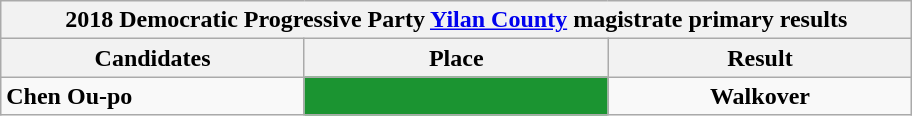<table class="wikitable collapsible">
<tr>
<th colspan="5" width=600>2018 Democratic Progressive Party <a href='#'>Yilan County</a> magistrate primary results</th>
</tr>
<tr>
<th width=80>Candidates</th>
<th width=80>Place</th>
<th width=80>Result</th>
</tr>
<tr>
<td><strong>Chen Ou-po</strong></td>
<td style="background: #1B9431; text-align:center"><strong></strong></td>
<td style="text-align:center"><strong>Walkover</strong></td>
</tr>
</table>
